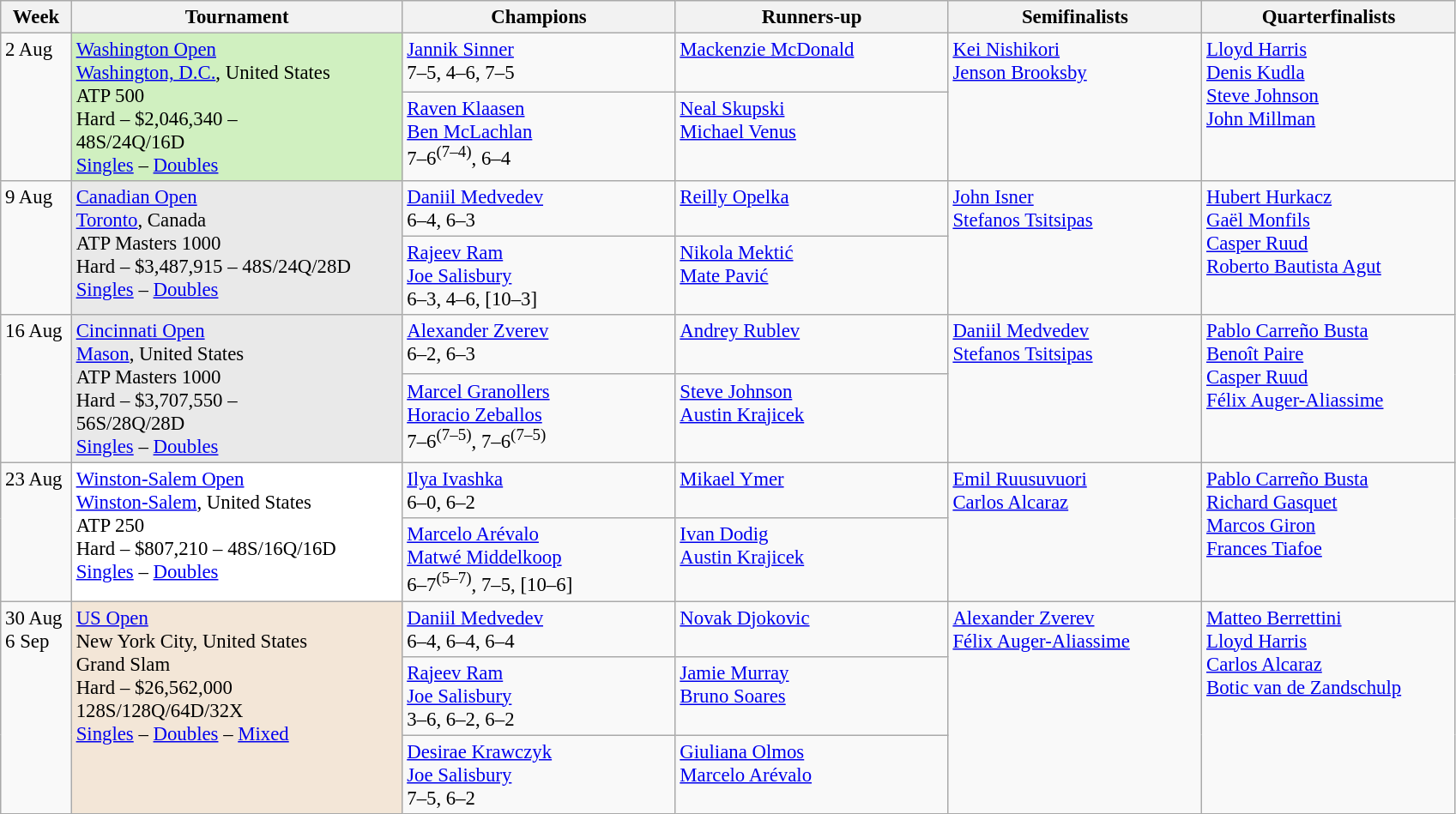<table class=wikitable style=font-size:95%>
<tr>
<th style="width:48px;">Week</th>
<th style="width:250px;">Tournament</th>
<th style="width:205px;">Champions</th>
<th style="width:205px;">Runners-up</th>
<th style="width:190px;">Semifinalists</th>
<th style="width:190px;">Quarterfinalists</th>
</tr>
<tr valign=top>
<td rowspan=2>2 Aug</td>
<td style="background:#d0f0c0;" rowspan=2><a href='#'>Washington Open</a><br> <a href='#'>Washington, D.C.</a>, United States<br>ATP 500<br> Hard – $2,046,340 – <br> 48S/24Q/16D <br> <a href='#'>Singles</a> – <a href='#'>Doubles</a></td>
<td> <a href='#'>Jannik Sinner</a><br> 7–5, 4–6, 7–5</td>
<td> <a href='#'>Mackenzie McDonald</a></td>
<td rowspan=2> <a href='#'>Kei Nishikori</a> <br> <a href='#'>Jenson Brooksby</a></td>
<td rowspan=2> <a href='#'>Lloyd Harris</a> <br>  <a href='#'>Denis Kudla</a>  <br>  <a href='#'>Steve Johnson</a> <br>  <a href='#'>John Millman</a></td>
</tr>
<tr valign=top>
<td> <a href='#'>Raven Klaasen</a> <br>  <a href='#'>Ben McLachlan</a> <br>7–6<sup>(7–4)</sup>, 6–4</td>
<td> <a href='#'>Neal Skupski</a> <br>  <a href='#'>Michael Venus</a></td>
</tr>
<tr valign=top>
<td rowspan=2>9 Aug</td>
<td style="background:#e9e9e9;" rowspan=2><a href='#'>Canadian Open</a><br> <a href='#'>Toronto</a>, Canada<br>ATP Masters 1000<br> Hard – $3,487,915 – 48S/24Q/28D <br> <a href='#'>Singles</a> – <a href='#'>Doubles</a></td>
<td> <a href='#'>Daniil Medvedev</a> <br> 6–4, 6–3</td>
<td> <a href='#'>Reilly Opelka</a></td>
<td rowspan=2> <a href='#'>John Isner</a> <br>  <a href='#'>Stefanos Tsitsipas</a></td>
<td rowspan=2> <a href='#'>Hubert Hurkacz</a> <br>  <a href='#'>Gaël Monfils</a> <br>  <a href='#'>Casper Ruud</a> <br>  <a href='#'>Roberto Bautista Agut</a></td>
</tr>
<tr valign=top>
<td> <a href='#'>Rajeev Ram</a> <br>  <a href='#'>Joe Salisbury</a><br>6–3, 4–6, [10–3]</td>
<td> <a href='#'>Nikola Mektić</a> <br>  <a href='#'>Mate Pavić</a></td>
</tr>
<tr valign=top>
<td rowspan=2>16 Aug</td>
<td style="background:#e9e9e9;" rowspan=2><a href='#'>Cincinnati Open</a><br> <a href='#'>Mason</a>, United States<br>ATP Masters 1000<br> Hard – $3,707,550 – <br> 56S/28Q/28D <br> <a href='#'>Singles</a> – <a href='#'>Doubles</a></td>
<td> <a href='#'>Alexander Zverev</a> <br> 6–2, 6–3</td>
<td> <a href='#'>Andrey Rublev</a></td>
<td rowspan=2> <a href='#'>Daniil Medvedev</a> <br> <a href='#'>Stefanos Tsitsipas</a></td>
<td rowspan=2> <a href='#'>Pablo Carreño Busta</a> <br> <a href='#'>Benoît Paire</a> <br> <a href='#'>Casper Ruud</a> <br> <a href='#'>Félix Auger-Aliassime</a></td>
</tr>
<tr valign=top>
<td> <a href='#'>Marcel Granollers</a> <br>  <a href='#'>Horacio Zeballos</a><br>7–6<sup>(7–5)</sup>, 7–6<sup>(7–5)</sup></td>
<td> <a href='#'>Steve Johnson</a> <br>  <a href='#'>Austin Krajicek</a></td>
</tr>
<tr valign=top>
<td rowspan=2>23 Aug</td>
<td style="background:#fff;"rowspan=2><a href='#'>Winston-Salem Open</a><br> <a href='#'>Winston-Salem</a>, United States <br>ATP 250<br> Hard – $807,210 – 48S/16Q/16D <br> <a href='#'>Singles</a> – <a href='#'>Doubles</a></td>
<td> <a href='#'>Ilya Ivashka</a> <br> 6–0, 6–2</td>
<td> <a href='#'>Mikael Ymer</a></td>
<td rowspan=2> <a href='#'>Emil Ruusuvuori</a>  <br>  <a href='#'>Carlos Alcaraz</a></td>
<td rowspan=2> <a href='#'>Pablo Carreño Busta</a> <br> <a href='#'>Richard Gasquet</a> <br> <a href='#'>Marcos Giron</a> <br>  <a href='#'>Frances Tiafoe</a></td>
</tr>
<tr valign=top>
<td> <a href='#'>Marcelo Arévalo</a> <br>  <a href='#'>Matwé Middelkoop</a> <br>6–7<sup>(5–7)</sup>, 7–5, [10–6]</td>
<td> <a href='#'>Ivan Dodig</a> <br>  <a href='#'>Austin Krajicek</a></td>
</tr>
<tr valign=top>
<td rowspan=3>30 Aug<br> 6 Sep</td>
<td style="background:#f3e6d7;" rowspan=3><a href='#'>US Open</a><br> New York City, United States<br>Grand Slam<br>Hard – $26,562,000 <br> 128S/128Q/64D/32X<br> <a href='#'>Singles</a> – <a href='#'>Doubles</a> – <a href='#'>Mixed</a></td>
<td> <a href='#'>Daniil Medvedev</a> <br> 6–4, 6–4, 6–4</td>
<td> <a href='#'>Novak Djokovic</a></td>
<td rowspan=3> <a href='#'>Alexander Zverev</a> <br>  <a href='#'>Félix Auger-Aliassime</a></td>
<td rowspan=3> <a href='#'>Matteo Berrettini</a> <br> <a href='#'>Lloyd Harris</a> <br>  <a href='#'>Carlos Alcaraz</a> <br>  <a href='#'>Botic van de Zandschulp</a></td>
</tr>
<tr valign=top>
<td> <a href='#'>Rajeev Ram</a> <br>  <a href='#'>Joe Salisbury</a> <br> 3–6, 6–2, 6–2</td>
<td> <a href='#'>Jamie Murray</a> <br>  <a href='#'>Bruno Soares</a></td>
</tr>
<tr valign=top>
<td> <a href='#'>Desirae Krawczyk</a> <br>  <a href='#'>Joe Salisbury</a> <br> 7–5, 6–2</td>
<td> <a href='#'>Giuliana Olmos</a> <br>  <a href='#'>Marcelo Arévalo</a></td>
</tr>
</table>
